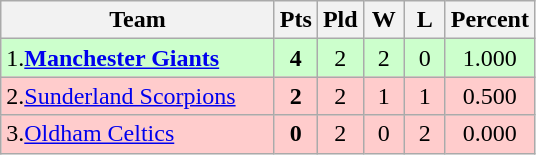<table class="wikitable" style="text-align: center;">
<tr>
<th width="175">Team</th>
<th width="20" abbr="Points">Pts</th>
<th width="20" abbr="Played">Pld</th>
<th width="20" abbr="Won">W</th>
<th width="20" abbr="Lost">L</th>
<th width="20" abbr="Percentage">Percent</th>
</tr>
<tr style="background: #ccffcc;">
<td style="text-align:left;">1.<strong><a href='#'>Manchester Giants</a></strong></td>
<td><strong>4</strong></td>
<td>2</td>
<td>2</td>
<td>0</td>
<td>1.000</td>
</tr>
<tr style="background: #ffcccc;">
<td style="text-align:left;">2.<a href='#'>Sunderland Scorpions</a></td>
<td><strong>2</strong></td>
<td>2</td>
<td>1</td>
<td>1</td>
<td>0.500</td>
</tr>
<tr style="background: #ffcccc;">
<td style="text-align:left;">3.<a href='#'>Oldham Celtics</a></td>
<td><strong>0</strong></td>
<td>2</td>
<td>0</td>
<td>2</td>
<td>0.000</td>
</tr>
</table>
